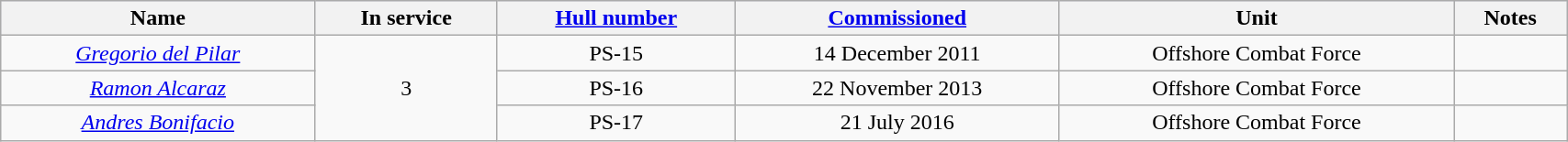<table class="wikitable"  style="width:90%; text-align:center;">
<tr style="background:lavender;">
<th>Name</th>
<th><strong>In service</strong></th>
<th><a href='#'>Hull number</a></th>
<th><a href='#'>Commissioned</a></th>
<th>Unit</th>
<th>Notes</th>
</tr>
<tr>
<td valign="top"><a href='#'><em>Gregorio del Pilar</em></a></td>
<td rowspan="3">3</td>
<td>PS-15</td>
<td>14 December 2011</td>
<td>Offshore Combat Force</td>
<td></td>
</tr>
<tr>
<td valign="top"><a href='#'><em>Ramon Alcaraz</em></a></td>
<td>PS-16</td>
<td>22 November 2013</td>
<td>Offshore Combat Force</td>
<td></td>
</tr>
<tr>
<td valign="top"><a href='#'><em>Andres Bonifacio</em></a></td>
<td>PS-17</td>
<td>21 July 2016</td>
<td>Offshore Combat Force</td>
<td></td>
</tr>
</table>
